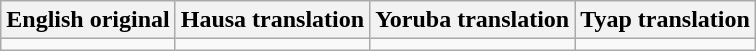<table class="wikitable">
<tr>
<th>English original</th>
<th>Hausa translation</th>
<th>Yoruba translation</th>
<th>Tyap translation</th>
</tr>
<tr>
<td></td>
<td></td>
<td></td>
<td></td>
</tr>
</table>
